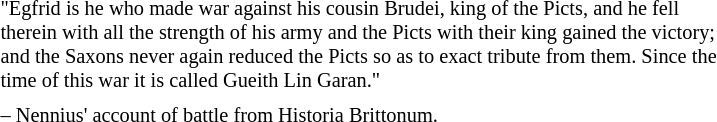<table class="toccolours" style="float: left; margin-left: 1em; margin-right: 2em; font-size: 85%; background:#dddddd9; color:black; width:40em; max-width: 40%;" cellspacing="5">
<tr>
<td style="text-align: left;">"Egfrid is he who made war against his cousin Brudei, king of the Picts, and he fell therein with all the strength of his army and the Picts with their king gained the victory; and the Saxons never again reduced the Picts so as to exact tribute from them. Since the time of this war it is called Gueith Lin Garan."</td>
</tr>
<tr>
<td style="text-align: left;">– Nennius' account of battle from Historia Brittonum.</td>
</tr>
</table>
